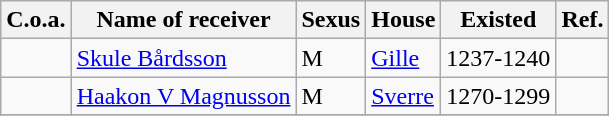<table class="wikitable sortable">
<tr>
<th>C.o.a.</th>
<th>Name of receiver</th>
<th>Sexus</th>
<th>House</th>
<th>Existed</th>
<th>Ref.</th>
</tr>
<tr>
<td></td>
<td><a href='#'>Skule Bårdsson</a></td>
<td>M</td>
<td><a href='#'>Gille</a></td>
<td>1237-1240</td>
<td></td>
</tr>
<tr>
<td></td>
<td><a href='#'>Haakon V Magnusson</a></td>
<td>M</td>
<td><a href='#'>Sverre</a></td>
<td>1270-1299</td>
<td></td>
</tr>
<tr>
</tr>
</table>
